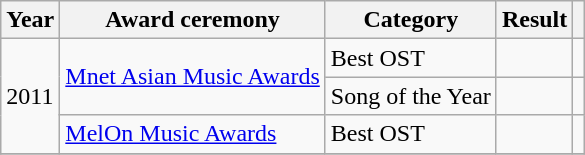<table class="wikitable">
<tr>
<th scope="col">Year</th>
<th scope="col">Award ceremony</th>
<th scope="col">Category</th>
<th scope="col">Result</th>
<th scope="col" class="unsortable"></th>
</tr>
<tr>
<td rowspan="3">2011</td>
<td rowspan="2"><a href='#'>Mnet Asian Music Awards</a></td>
<td>Best OST</td>
<td></td>
<td></td>
</tr>
<tr>
<td>Song of the Year</td>
<td></td>
<td></td>
</tr>
<tr>
<td><a href='#'>MelOn Music Awards</a></td>
<td>Best OST</td>
<td></td>
<td></td>
</tr>
<tr>
</tr>
</table>
